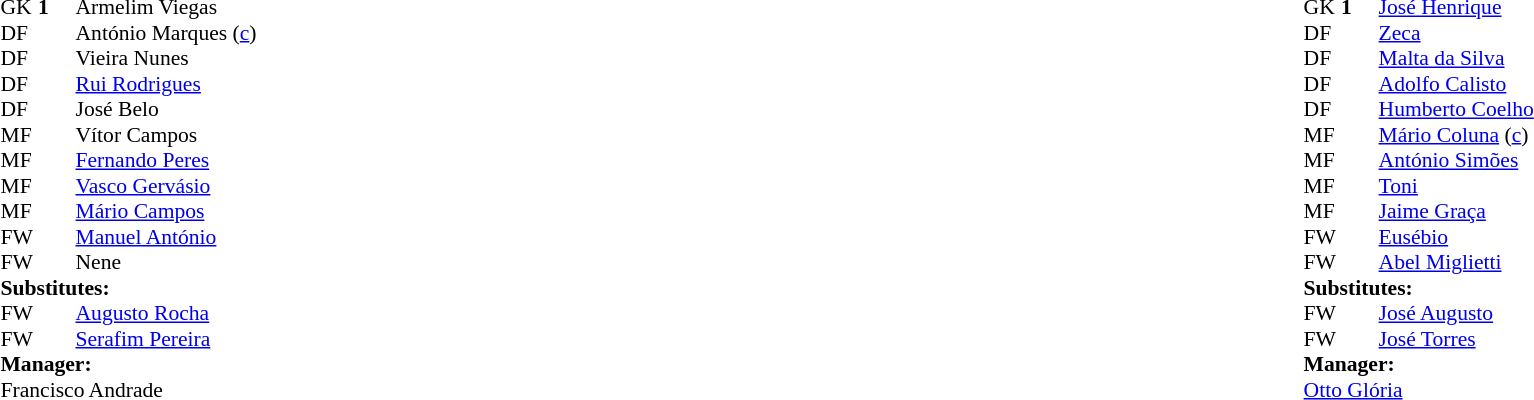<table width="100%">
<tr>
<td valign="top" width="50%"><br><table style="font-size: 90%" cellspacing="0" cellpadding="0">
<tr>
<td colspan="4"></td>
</tr>
<tr>
<th width=25></th>
<th width=25></th>
</tr>
<tr>
<td>GK</td>
<td><strong>1</strong></td>
<td> Armelim Viegas</td>
</tr>
<tr>
<td>DF</td>
<td></td>
<td> António Marques (<a href='#'>c</a>)</td>
</tr>
<tr>
<td>DF</td>
<td></td>
<td> Vieira Nunes</td>
</tr>
<tr>
<td>DF</td>
<td></td>
<td> <a href='#'>Rui Rodrigues</a></td>
</tr>
<tr>
<td>DF</td>
<td></td>
<td> José Belo</td>
</tr>
<tr>
<td>MF</td>
<td></td>
<td> Vítor Campos</td>
</tr>
<tr>
<td>MF</td>
<td></td>
<td> <a href='#'>Fernando Peres</a></td>
<td></td>
<td></td>
</tr>
<tr>
<td>MF</td>
<td></td>
<td> <a href='#'>Vasco Gervásio</a></td>
</tr>
<tr>
<td>MF</td>
<td></td>
<td> <a href='#'>Mário Campos</a></td>
</tr>
<tr>
<td>FW</td>
<td></td>
<td> <a href='#'>Manuel António</a></td>
</tr>
<tr>
<td>FW</td>
<td></td>
<td> Nene</td>
</tr>
<tr>
<td colspan=3><strong>Substitutes:</strong></td>
</tr>
<tr>
<td>FW</td>
<td></td>
<td> <a href='#'>Augusto Rocha</a></td>
<td></td>
<td></td>
</tr>
<tr>
<td>FW</td>
<td></td>
<td> <a href='#'>Serafim Pereira</a></td>
<td></td>
<td></td>
</tr>
<tr>
<td colspan=3><strong>Manager:</strong></td>
</tr>
<tr>
<td colspan=4> Francisco Andrade</td>
</tr>
</table>
</td>
<td valign="top"></td>
<td valign="top" width="50%"><br><table style="font-size: 90%" cellspacing="0" cellpadding="0" align=center>
<tr>
<td colspan="4"></td>
</tr>
<tr>
<th width=25></th>
<th width=25></th>
</tr>
<tr>
<td>GK</td>
<td><strong>1</strong></td>
<td> <a href='#'>José Henrique</a></td>
</tr>
<tr>
<td>DF</td>
<td></td>
<td> <a href='#'>Zeca</a></td>
</tr>
<tr>
<td>DF</td>
<td></td>
<td> <a href='#'>Malta da Silva</a></td>
</tr>
<tr>
<td>DF</td>
<td></td>
<td> <a href='#'>Adolfo Calisto</a></td>
</tr>
<tr>
<td>DF</td>
<td></td>
<td> <a href='#'>Humberto Coelho</a></td>
</tr>
<tr>
<td>MF</td>
<td></td>
<td> <a href='#'>Mário Coluna</a> (<a href='#'>c</a>)</td>
</tr>
<tr>
<td>MF</td>
<td></td>
<td> <a href='#'>António Simões</a></td>
</tr>
<tr>
<td>MF</td>
<td></td>
<td> <a href='#'>Toni</a></td>
<td></td>
<td></td>
</tr>
<tr>
<td>MF</td>
<td></td>
<td> <a href='#'>Jaime Graça</a></td>
</tr>
<tr>
<td>FW</td>
<td></td>
<td> <a href='#'>Eusébio</a></td>
</tr>
<tr>
<td>FW</td>
<td></td>
<td> <a href='#'>Abel Miglietti</a></td>
<td></td>
<td></td>
</tr>
<tr>
<td colspan=3><strong>Substitutes:</strong></td>
</tr>
<tr>
<td>FW</td>
<td></td>
<td> <a href='#'>José Augusto</a></td>
<td></td>
<td></td>
</tr>
<tr>
<td>FW</td>
<td></td>
<td> <a href='#'>José Torres</a></td>
<td></td>
<td></td>
</tr>
<tr>
<td colspan=3><strong>Manager:</strong></td>
</tr>
<tr>
<td colspan=4> <a href='#'>Otto Glória</a></td>
</tr>
</table>
</td>
</tr>
</table>
